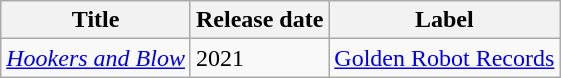<table class="wikitable">
<tr>
<th>Title</th>
<th>Release date</th>
<th>Label</th>
</tr>
<tr>
<td><em><a href='#'>Hookers and Blow</a></em></td>
<td>2021</td>
<td><a href='#'>Golden Robot Records</a></td>
</tr>
</table>
